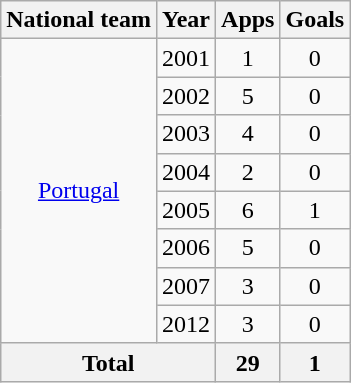<table class="wikitable" style="text-align:center">
<tr>
<th>National team</th>
<th>Year</th>
<th>Apps</th>
<th>Goals</th>
</tr>
<tr>
<td rowspan="8"><a href='#'>Portugal</a></td>
<td>2001</td>
<td>1</td>
<td>0</td>
</tr>
<tr>
<td>2002</td>
<td>5</td>
<td>0</td>
</tr>
<tr>
<td>2003</td>
<td>4</td>
<td>0</td>
</tr>
<tr>
<td>2004</td>
<td>2</td>
<td>0</td>
</tr>
<tr>
<td>2005</td>
<td>6</td>
<td>1</td>
</tr>
<tr>
<td>2006</td>
<td>5</td>
<td>0</td>
</tr>
<tr>
<td>2007</td>
<td>3</td>
<td>0</td>
</tr>
<tr>
<td>2012</td>
<td>3</td>
<td>0</td>
</tr>
<tr>
<th colspan="2">Total</th>
<th>29</th>
<th>1</th>
</tr>
</table>
